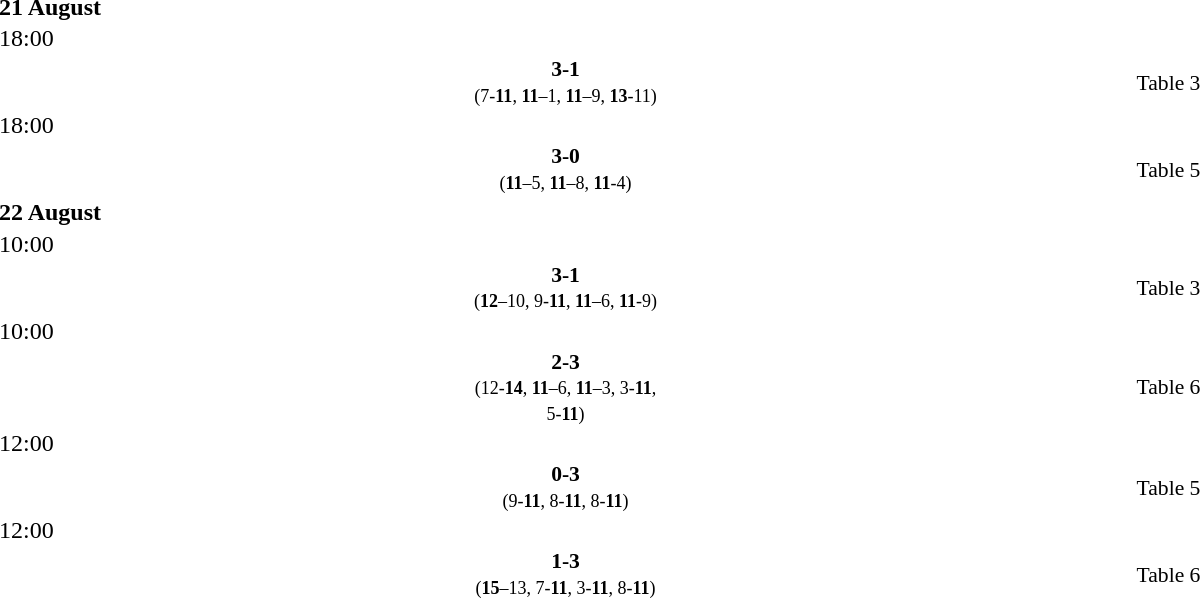<table style="width:100%;" cellspacing="1">
<tr>
<th width=25%></th>
<th width=10%></th>
<th width=25%></th>
</tr>
<tr>
<td><strong>21 August</strong></td>
</tr>
<tr>
<td>18:00</td>
</tr>
<tr style=font-size:90%>
<td align=right><strong></strong></td>
<td align=center><strong> 3-1 </strong><br><small>(7-<strong>11</strong>, <strong>11</strong>–1, <strong>11</strong>–9, <strong>13</strong>-11)</small></td>
<td></td>
<td>Table 3</td>
</tr>
<tr>
<td>18:00</td>
</tr>
<tr style=font-size:90%>
<td align=right><strong></strong></td>
<td align=center><strong> 3-0 </strong><br><small>(<strong>11</strong>–5, <strong>11</strong>–8, <strong>11</strong>-4)</small></td>
<td></td>
<td>Table 5</td>
</tr>
<tr>
<td><strong>22 August</strong></td>
</tr>
<tr>
<td>10:00</td>
</tr>
<tr style=font-size:90%>
<td align=right><strong></strong></td>
<td align=center><strong> 3-1 </strong><br><small>(<strong>12</strong>–10, 9-<strong>11</strong>, <strong>11</strong>–6, <strong>11</strong>-9)</small></td>
<td></td>
<td>Table 3</td>
</tr>
<tr>
<td>10:00</td>
</tr>
<tr style=font-size:90%>
<td align=right></td>
<td align=center><strong> 2-3 </strong><br><small>(12-<strong>14</strong>, <strong>11</strong>–6, <strong>11</strong>–3, 3-<strong>11</strong>, 5-<strong>11</strong>)</small></td>
<td><strong></strong></td>
<td>Table 6</td>
</tr>
<tr>
<td>12:00</td>
</tr>
<tr style=font-size:90%>
<td align=right></td>
<td align=center><strong> 0-3 </strong><br><small>(9-<strong>11</strong>, 8-<strong>11</strong>, 8-<strong>11</strong>)</small></td>
<td><strong></strong></td>
<td>Table 5</td>
</tr>
<tr>
<td>12:00</td>
</tr>
<tr style=font-size:90%>
<td align=right></td>
<td align=center><strong> 1-3 </strong><br><small>(<strong>15</strong>–13, 7-<strong>11</strong>, 3-<strong>11</strong>, 8-<strong>11</strong>)</small></td>
<td><strong></strong></td>
<td>Table 6</td>
</tr>
</table>
